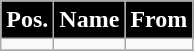<table class="wikitable sortable">
<tr>
<th style="background:Black; color:White;">Pos.</th>
<th style="background:Black; color:White;">Name</th>
<th style="background:Black; color:White;">From</th>
</tr>
<tr>
<td></td>
<td></td>
<td></td>
</tr>
<tr>
</tr>
</table>
